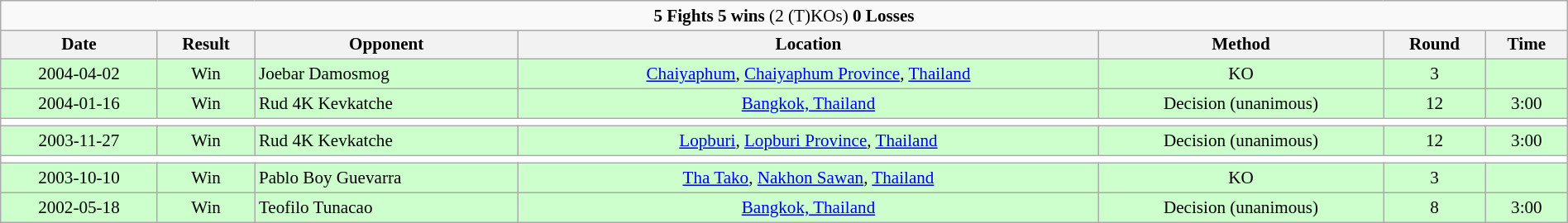<table class="wikitable collapsible" style="font-size:88%; width:100%; text-align:center;">
<tr>
<td colspan=9><strong>5 Fights 5 wins</strong> (2 (T)KOs) <strong>0 Losses</strong></td>
</tr>
<tr style="background:#ddd;">
<th>Date</th>
<th>Result</th>
<th>Opponent</th>
<th>Location</th>
<th>Method</th>
<th>Round</th>
<th>Time</th>
</tr>
<tr style="text-align:center; background:#cfc;">
<td>2004-04-02</td>
<td>Win</td>
<td align=left> Joebar Damosmog</td>
<td><a href='#'>Chaiyaphum</a>, <a href='#'>Chaiyaphum Province</a>, <a href='#'>Thailand</a></td>
<td>KO</td>
<td>3</td>
<td></td>
</tr>
<tr style="text-align:center; background:#cfc;">
<td>2004-01-16</td>
<td>Win</td>
<td align=left> Rud 4K Kevkatche</td>
<td><a href='#'>Bangkok, Thailand</a></td>
<td>Decision (unanimous)</td>
<td>12</td>
<td>3:00</td>
</tr>
<tr>
<th style=background:white colspan=9></th>
</tr>
<tr style="text-align:center; background:#cfc;">
<td>2003-11-27</td>
<td>Win</td>
<td align=left> Rud 4K Kevkatche</td>
<td><a href='#'>Lopburi</a>, <a href='#'>Lopburi Province</a>, <a href='#'>Thailand</a></td>
<td>Decision (unanimous)</td>
<td>12</td>
<td>3:00</td>
</tr>
<tr>
<th style=background:white colspan=9></th>
</tr>
<tr style="text-align:center; background:#cfc;">
<td>2003-10-10</td>
<td>Win</td>
<td align=left> Pablo Boy Guevarra</td>
<td><a href='#'>Tha Tako</a>, <a href='#'>Nakhon Sawan</a>, <a href='#'>Thailand</a></td>
<td>KO</td>
<td>3</td>
<td></td>
</tr>
<tr style="text-align:center; background:#cfc;">
<td>2002-05-18</td>
<td>Win</td>
<td align=left> Teofilo Tunacao</td>
<td><a href='#'>Bangkok, Thailand</a></td>
<td>Decision (unanimous)</td>
<td>8</td>
<td>3:00</td>
</tr>
</table>
